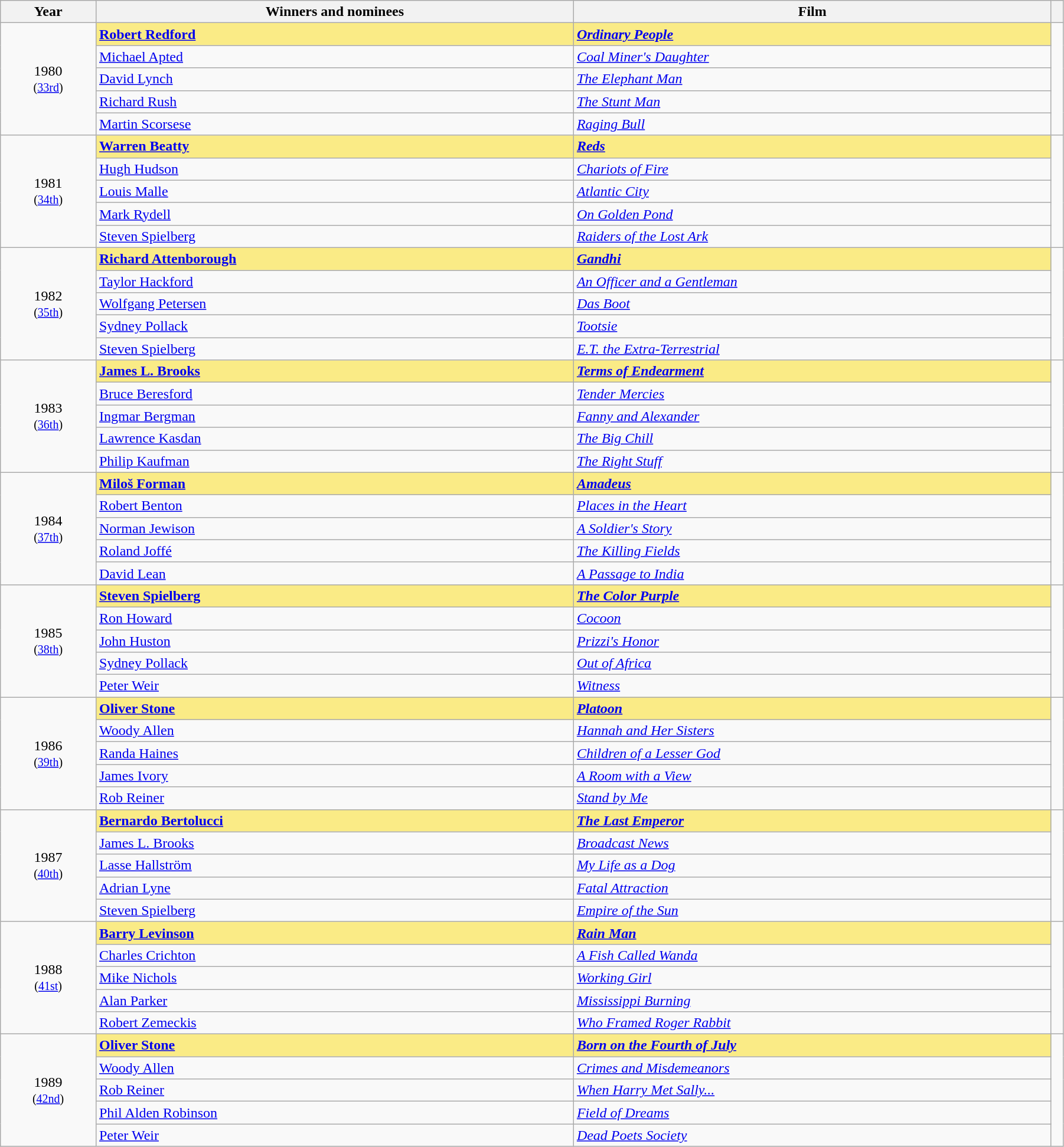<table class="wikitable" width="95%" cellpadding="5">
<tr>
<th width="8%">Year</th>
<th width="40%">Winners and nominees</th>
<th width="40%">Film</th>
<th width="1%"></th>
</tr>
<tr>
<td rowspan="5" style="text-align:center;">1980<br><small>(<a href='#'>33rd</a>)</small></td>
<td style="background:#FAEB86;"><strong><a href='#'>Robert Redford</a></strong></td>
<td style="background:#FAEB86;"><strong><em><a href='#'>Ordinary People</a></em></strong></td>
<td rowspan="5" style="text-align:center;"></td>
</tr>
<tr>
<td><a href='#'>Michael Apted</a></td>
<td><em><a href='#'>Coal Miner's Daughter</a></em></td>
</tr>
<tr>
<td><a href='#'>David Lynch</a></td>
<td><em><a href='#'>The Elephant Man</a></em></td>
</tr>
<tr>
<td><a href='#'>Richard Rush</a></td>
<td><em><a href='#'>The Stunt Man</a></em></td>
</tr>
<tr>
<td><a href='#'>Martin Scorsese</a></td>
<td><em><a href='#'>Raging Bull</a></em></td>
</tr>
<tr>
<td rowspan="5" style="text-align:center;">1981<br><small>(<a href='#'>34th</a>)</small></td>
<td style="background:#FAEB86;"><strong><a href='#'>Warren Beatty</a></strong></td>
<td style="background:#FAEB86;"><strong><em><a href='#'>Reds</a></em></strong></td>
<td rowspan="5" style="text-align:center;"></td>
</tr>
<tr>
<td><a href='#'>Hugh Hudson</a></td>
<td><em><a href='#'>Chariots of Fire</a></em></td>
</tr>
<tr>
<td><a href='#'>Louis Malle</a></td>
<td><em><a href='#'>Atlantic City</a></em></td>
</tr>
<tr>
<td><a href='#'>Mark Rydell</a></td>
<td><em><a href='#'>On Golden Pond</a></em></td>
</tr>
<tr>
<td><a href='#'>Steven Spielberg</a></td>
<td><em><a href='#'>Raiders of the Lost Ark</a></em></td>
</tr>
<tr>
<td rowspan="5" style="text-align:center;">1982<br><small>(<a href='#'>35th</a>)</small></td>
<td style="background:#FAEB86;"><strong><a href='#'>Richard Attenborough</a></strong></td>
<td style="background:#FAEB86;"><strong><em><a href='#'>Gandhi</a></em></strong></td>
<td rowspan="5" style="text-align:center;"></td>
</tr>
<tr>
<td><a href='#'>Taylor Hackford</a></td>
<td><em><a href='#'>An Officer and a Gentleman</a></em></td>
</tr>
<tr>
<td><a href='#'>Wolfgang Petersen</a></td>
<td><em><a href='#'>Das Boot</a></em></td>
</tr>
<tr>
<td><a href='#'>Sydney Pollack</a></td>
<td><em><a href='#'>Tootsie</a></em></td>
</tr>
<tr>
<td><a href='#'>Steven Spielberg</a></td>
<td><em><a href='#'>E.T. the Extra-Terrestrial</a></em></td>
</tr>
<tr>
<td rowspan="5" style="text-align:center;">1983<br><small>(<a href='#'>36th</a>)</small></td>
<td style="background:#FAEB86;"><strong><a href='#'>James L. Brooks</a></strong></td>
<td style="background:#FAEB86;"><strong><em><a href='#'>Terms of Endearment</a></em></strong></td>
<td rowspan="5" style="text-align:center;"></td>
</tr>
<tr>
<td><a href='#'>Bruce Beresford</a></td>
<td><em><a href='#'>Tender Mercies</a></em></td>
</tr>
<tr>
<td><a href='#'>Ingmar Bergman</a></td>
<td><em><a href='#'>Fanny and Alexander</a></em></td>
</tr>
<tr>
<td><a href='#'>Lawrence Kasdan</a></td>
<td><em><a href='#'>The Big Chill</a></em></td>
</tr>
<tr>
<td><a href='#'>Philip Kaufman</a></td>
<td><em><a href='#'>The Right Stuff</a></em></td>
</tr>
<tr>
<td rowspan="5" style="text-align:center;">1984<br><small>(<a href='#'>37th</a>)</small></td>
<td style="background:#FAEB86;"><strong><a href='#'>Miloš Forman</a></strong></td>
<td style="background:#FAEB86;"><strong><em><a href='#'>Amadeus</a></em></strong></td>
<td rowspan="5" style="text-align:center;"></td>
</tr>
<tr>
<td><a href='#'>Robert Benton</a></td>
<td><em><a href='#'>Places in the Heart</a></em></td>
</tr>
<tr>
<td><a href='#'>Norman Jewison</a></td>
<td><em><a href='#'>A Soldier's Story</a></em></td>
</tr>
<tr>
<td><a href='#'>Roland Joffé</a></td>
<td><em><a href='#'>The Killing Fields</a></em></td>
</tr>
<tr>
<td><a href='#'>David Lean</a></td>
<td><em><a href='#'>A Passage to India</a></em></td>
</tr>
<tr>
<td rowspan="5" style="text-align:center;">1985<br><small>(<a href='#'>38th</a>)</small></td>
<td style="background:#FAEB86;"><strong><a href='#'>Steven Spielberg</a></strong></td>
<td style="background:#FAEB86;"><strong><em><a href='#'>The Color Purple</a></em></strong></td>
<td rowspan="5" style="text-align:center;"></td>
</tr>
<tr>
<td><a href='#'>Ron Howard</a></td>
<td><em><a href='#'>Cocoon</a></em></td>
</tr>
<tr>
<td><a href='#'>John Huston</a></td>
<td><em><a href='#'>Prizzi's Honor</a></em></td>
</tr>
<tr>
<td><a href='#'>Sydney Pollack</a></td>
<td><em><a href='#'>Out of Africa</a></em></td>
</tr>
<tr>
<td><a href='#'>Peter Weir</a></td>
<td><em><a href='#'>Witness</a></em></td>
</tr>
<tr>
<td rowspan="5" style="text-align:center;">1986<br><small>(<a href='#'>39th</a>)</small></td>
<td style="background:#FAEB86;"><strong><a href='#'>Oliver Stone</a></strong></td>
<td style="background:#FAEB86;"><strong><em><a href='#'>Platoon</a></em></strong></td>
<td rowspan="5" style="text-align:center;"></td>
</tr>
<tr>
<td><a href='#'>Woody Allen</a></td>
<td><em><a href='#'>Hannah and Her Sisters</a></em></td>
</tr>
<tr>
<td><a href='#'>Randa Haines</a></td>
<td><em><a href='#'>Children of a Lesser God</a></em></td>
</tr>
<tr>
<td><a href='#'>James Ivory</a></td>
<td><em><a href='#'>A Room with a View</a></em></td>
</tr>
<tr>
<td><a href='#'>Rob Reiner</a></td>
<td><em><a href='#'>Stand by Me</a></em></td>
</tr>
<tr>
<td rowspan="5" style="text-align:center;">1987<br><small>(<a href='#'>40th</a>)</small></td>
<td style="background:#FAEB86;"><strong><a href='#'>Bernardo Bertolucci</a></strong></td>
<td style="background:#FAEB86;"><strong><em><a href='#'>The Last Emperor</a></em></strong></td>
<td rowspan="5" style="text-align:center;"></td>
</tr>
<tr>
<td><a href='#'>James L. Brooks</a></td>
<td><em><a href='#'>Broadcast News</a></em></td>
</tr>
<tr>
<td><a href='#'>Lasse Hallström</a></td>
<td><em><a href='#'>My Life as a Dog</a></em></td>
</tr>
<tr>
<td><a href='#'>Adrian Lyne</a></td>
<td><em><a href='#'>Fatal Attraction</a></em></td>
</tr>
<tr>
<td><a href='#'>Steven Spielberg</a></td>
<td><em><a href='#'>Empire of the Sun</a></em></td>
</tr>
<tr>
<td rowspan="5" style="text-align:center;">1988<br><small>(<a href='#'>41st</a>)</small></td>
<td style="background:#FAEB86;"><strong><a href='#'>Barry Levinson</a></strong></td>
<td style="background:#FAEB86;"><strong><em><a href='#'>Rain Man</a></em></strong></td>
<td rowspan="5" style="text-align:center;"></td>
</tr>
<tr>
<td><a href='#'>Charles Crichton</a></td>
<td><em><a href='#'>A Fish Called Wanda</a></em></td>
</tr>
<tr>
<td><a href='#'>Mike Nichols</a></td>
<td><em><a href='#'>Working Girl</a></em></td>
</tr>
<tr>
<td><a href='#'>Alan Parker</a></td>
<td><em><a href='#'>Mississippi Burning</a></em></td>
</tr>
<tr>
<td><a href='#'>Robert Zemeckis</a></td>
<td><em><a href='#'>Who Framed Roger Rabbit</a></em></td>
</tr>
<tr>
<td rowspan="5" style="text-align:center;">1989<br><small>(<a href='#'>42nd</a>)</small></td>
<td style="background:#FAEB86;"><strong><a href='#'>Oliver Stone</a></strong></td>
<td style="background:#FAEB86;"><strong><em><a href='#'>Born on the Fourth of July</a></em></strong></td>
<td rowspan="5" style="text-align:center;"></td>
</tr>
<tr>
<td><a href='#'>Woody Allen</a></td>
<td><em><a href='#'>Crimes and Misdemeanors</a></em></td>
</tr>
<tr>
<td><a href='#'>Rob Reiner</a></td>
<td><em><a href='#'>When Harry Met Sally...</a></em></td>
</tr>
<tr>
<td><a href='#'>Phil Alden Robinson</a></td>
<td><em><a href='#'>Field of Dreams</a></em></td>
</tr>
<tr>
<td><a href='#'>Peter Weir</a></td>
<td><em><a href='#'>Dead Poets Society</a></em></td>
</tr>
</table>
